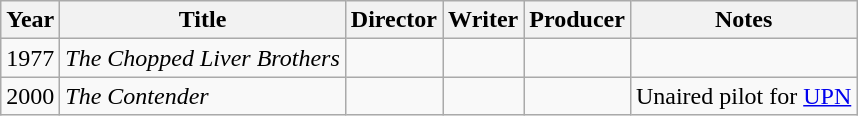<table class="wikitable">
<tr>
<th>Year</th>
<th>Title</th>
<th>Director</th>
<th>Writer</th>
<th>Producer</th>
<th>Notes</th>
</tr>
<tr>
<td>1977</td>
<td><em>The Chopped Liver Brothers</em></td>
<td></td>
<td></td>
<td></td>
<td></td>
</tr>
<tr>
<td>2000</td>
<td><em>The Contender</em></td>
<td></td>
<td></td>
<td></td>
<td>Unaired pilot for <a href='#'>UPN</a></td>
</tr>
</table>
